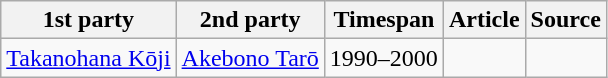<table class="wikitable">
<tr>
<th>1st party</th>
<th>2nd party</th>
<th>Timespan</th>
<th>Article</th>
<th class="unsortable">Source</th>
</tr>
<tr>
<td> <a href='#'>Takanohana Kōji</a></td>
<td> <a href='#'>Akebono Tarō</a></td>
<td>1990–2000</td>
<td></td>
<td></td>
</tr>
</table>
